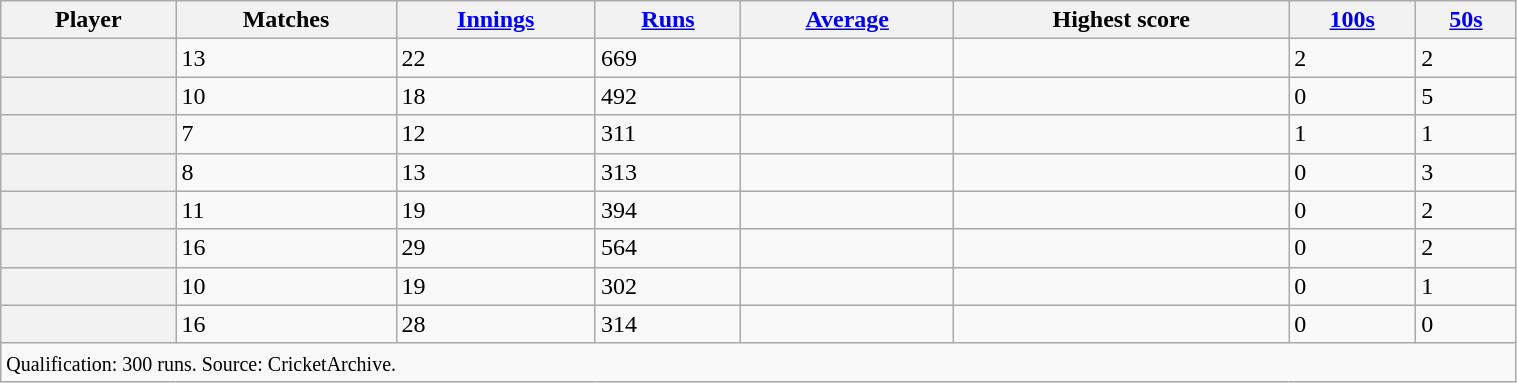<table class="wikitable sortable plainrowheaders" style="width:80%;">
<tr>
<th scope="col">Player</th>
<th scope="col">Matches</th>
<th scope="col"><a href='#'>Innings</a></th>
<th scope="col"><a href='#'>Runs</a></th>
<th scope="col"><a href='#'>Average</a></th>
<th scope="col">Highest score</th>
<th scope="col"><a href='#'>100s</a></th>
<th scope="col"><a href='#'>50s</a></th>
</tr>
<tr>
<th scope="row"></th>
<td>13</td>
<td>22</td>
<td>669</td>
<td></td>
<td></td>
<td>2</td>
<td>2</td>
</tr>
<tr>
<th scope="row"></th>
<td>10</td>
<td>18</td>
<td>492</td>
<td></td>
<td></td>
<td>0</td>
<td>5</td>
</tr>
<tr>
<th scope="row"></th>
<td>7</td>
<td>12</td>
<td>311</td>
<td></td>
<td></td>
<td>1</td>
<td>1</td>
</tr>
<tr>
<th scope="row"></th>
<td>8</td>
<td>13</td>
<td>313</td>
<td></td>
<td></td>
<td>0</td>
<td>3</td>
</tr>
<tr>
<th scope="row"></th>
<td>11</td>
<td>19</td>
<td>394</td>
<td></td>
<td></td>
<td>0</td>
<td>2</td>
</tr>
<tr>
<th scope="row"></th>
<td>16</td>
<td>29</td>
<td>564</td>
<td></td>
<td></td>
<td>0</td>
<td>2</td>
</tr>
<tr>
<th scope="row"></th>
<td>10</td>
<td>19</td>
<td>302</td>
<td></td>
<td></td>
<td>0</td>
<td>1</td>
</tr>
<tr>
<th scope="row"></th>
<td>16</td>
<td>28</td>
<td>314</td>
<td></td>
<td></td>
<td>0</td>
<td>0</td>
</tr>
<tr class="sortbottom">
<td colspan="8"><small>Qualification: 300 runs. Source: CricketArchive.</small></td>
</tr>
</table>
